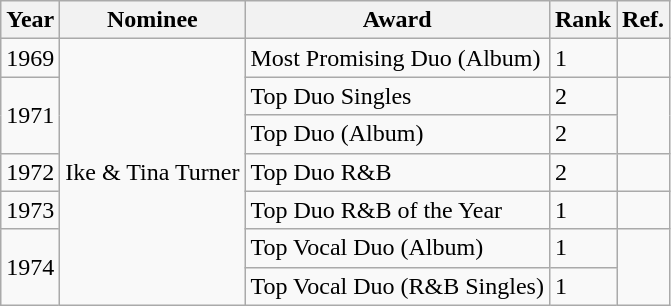<table class="wikitable">
<tr>
<th>Year</th>
<th>Nominee</th>
<th>Award</th>
<th>Rank</th>
<th>Ref.</th>
</tr>
<tr>
<td>1969</td>
<td rowspan="7">Ike & Tina Turner</td>
<td>Most Promising Duo (Album)</td>
<td>1</td>
<td></td>
</tr>
<tr>
<td rowspan="2">1971</td>
<td>Top Duo Singles</td>
<td>2</td>
<td rowspan="2"></td>
</tr>
<tr>
<td>Top Duo (Album)</td>
<td>2</td>
</tr>
<tr>
<td>1972</td>
<td>Top Duo R&B</td>
<td>2</td>
<td></td>
</tr>
<tr>
<td>1973</td>
<td>Top Duo R&B of the Year</td>
<td>1</td>
<td></td>
</tr>
<tr>
<td rowspan="2">1974</td>
<td>Top Vocal Duo (Album)</td>
<td>1</td>
<td rowspan="2"></td>
</tr>
<tr>
<td>Top Vocal Duo (R&B Singles)</td>
<td>1</td>
</tr>
</table>
